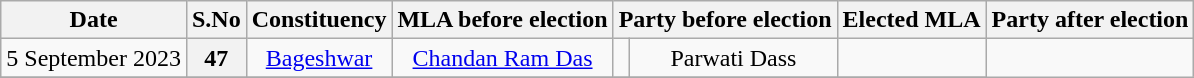<table class="wikitable sortable" style="text-align:center;">
<tr>
<th>Date</th>
<th>S.No</th>
<th>Constituency</th>
<th>MLA before election</th>
<th colspan="2">Party before election</th>
<th>Elected MLA</th>
<th colspan="2">Party after election</th>
</tr>
<tr>
<td>5 September 2023</td>
<th>47</th>
<td><a href='#'>Bageshwar</a></td>
<td><a href='#'>Chandan Ram Das</a></td>
<td></td>
<td>Parwati Dass</td>
<td></td>
</tr>
<tr>
</tr>
</table>
